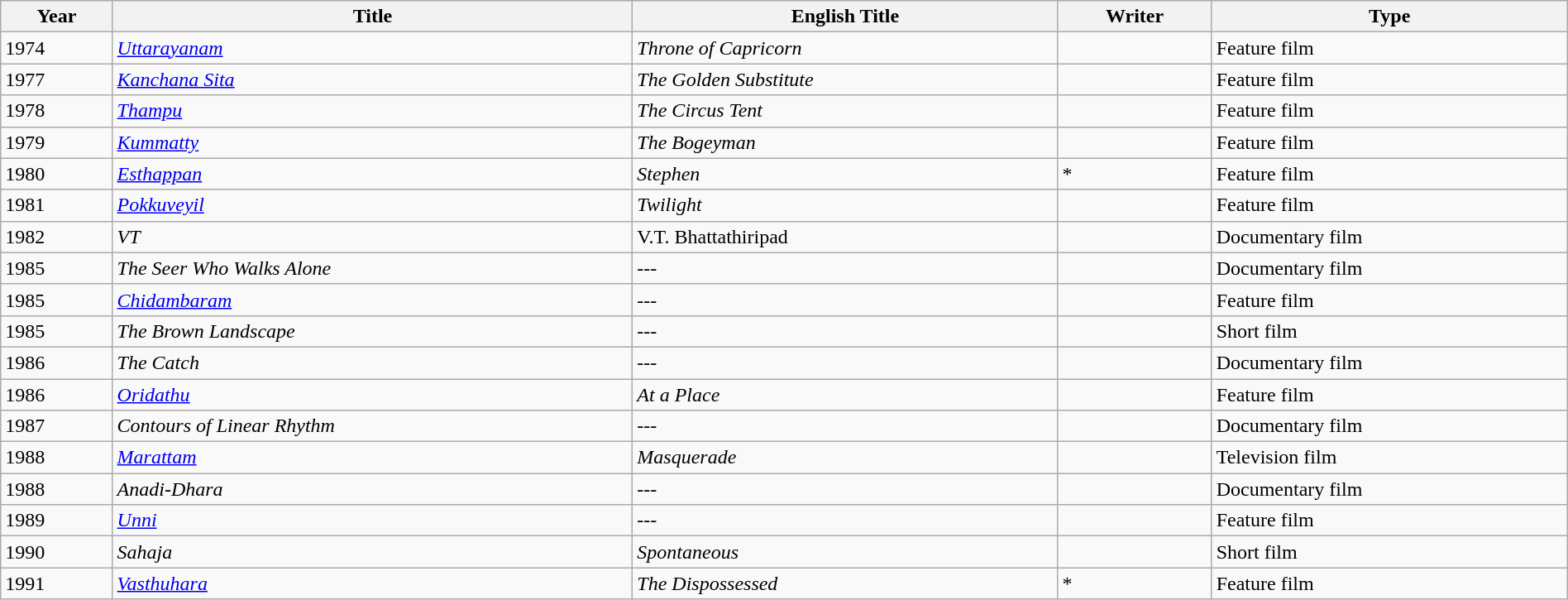<table class="wikitable" style="width:100%;">
<tr>
<th>Year</th>
<th>Title</th>
<th>English Title</th>
<th>Writer</th>
<th>Type</th>
</tr>
<tr>
<td>1974</td>
<td><em><a href='#'>Uttarayanam</a></em></td>
<td><em>Throne of Capricorn</em></td>
<td></td>
<td>Feature film</td>
</tr>
<tr>
<td>1977</td>
<td><em><a href='#'>Kanchana Sita</a></em></td>
<td><em>The Golden Substitute</em></td>
<td></td>
<td>Feature film</td>
</tr>
<tr>
<td>1978</td>
<td><em><a href='#'>Thampu</a></em></td>
<td><em>The Circus Tent</em></td>
<td></td>
<td>Feature film</td>
</tr>
<tr>
<td>1979</td>
<td><em><a href='#'>Kummatty</a></em></td>
<td><em>The Bogeyman</em></td>
<td></td>
<td>Feature film</td>
</tr>
<tr>
<td>1980</td>
<td><em><a href='#'>Esthappan</a></em></td>
<td><em>Stephen</em></td>
<td>*</td>
<td>Feature film</td>
</tr>
<tr>
<td>1981</td>
<td><em><a href='#'>Pokkuveyil</a></em></td>
<td><em>Twilight</em></td>
<td></td>
<td>Feature film</td>
</tr>
<tr>
<td>1982</td>
<td><em>VT</em></td>
<td>V.T. Bhattathiripad</td>
<td></td>
<td>Documentary film</td>
</tr>
<tr>
<td>1985</td>
<td><em>The Seer Who Walks Alone</em></td>
<td>---</td>
<td></td>
<td>Documentary film</td>
</tr>
<tr>
<td>1985</td>
<td><em><a href='#'>Chidambaram</a></em></td>
<td>---</td>
<td></td>
<td>Feature film</td>
</tr>
<tr>
<td>1985</td>
<td><em>The Brown Landscape</em></td>
<td>---</td>
<td></td>
<td>Short film</td>
</tr>
<tr>
<td>1986</td>
<td><em>The Catch</em></td>
<td>---</td>
<td></td>
<td>Documentary film</td>
</tr>
<tr>
<td>1986</td>
<td><em><a href='#'>Oridathu</a></em></td>
<td><em>At a Place</em></td>
<td></td>
<td>Feature film</td>
</tr>
<tr>
<td>1987</td>
<td><em>Contours of Linear Rhythm</em></td>
<td>---</td>
<td></td>
<td>Documentary film</td>
</tr>
<tr>
<td>1988</td>
<td><em><a href='#'>Marattam</a></em></td>
<td><em>Masquerade</em></td>
<td></td>
<td>Television film</td>
</tr>
<tr>
<td>1988</td>
<td><em>Anadi-Dhara</em></td>
<td>---</td>
<td></td>
<td>Documentary film</td>
</tr>
<tr>
<td>1989</td>
<td><em><a href='#'>Unni</a></em></td>
<td>---</td>
<td></td>
<td>Feature film</td>
</tr>
<tr>
<td>1990</td>
<td><em>Sahaja</em></td>
<td><em>Spontaneous</em></td>
<td></td>
<td>Short film</td>
</tr>
<tr>
<td>1991</td>
<td><em><a href='#'>Vasthuhara</a></em></td>
<td><em>The Dispossessed</em></td>
<td>*</td>
<td>Feature film</td>
</tr>
</table>
